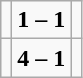<table class = "wikitable"  style="text-align:left;">
<tr>
<td><strong></strong></td>
<td><strong>1 – 1</strong></td>
<td align=left></td>
</tr>
<tr>
<td><strong></strong></td>
<td><strong>4 – 1</strong></td>
<td align=left></td>
</tr>
</table>
